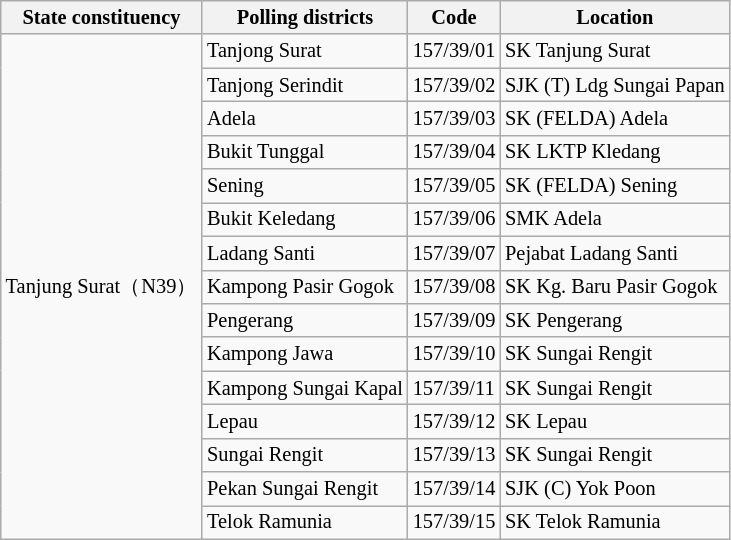<table class="wikitable sortable mw-collapsible" style="white-space:nowrap;font-size:85%">
<tr>
<th>State constituency</th>
<th>Polling districts</th>
<th>Code</th>
<th>Location</th>
</tr>
<tr>
<td rowspan="15">Tanjung Surat（N39）</td>
<td>Tanjong Surat</td>
<td>157/39/01</td>
<td>SK Tanjung Surat</td>
</tr>
<tr>
<td>Tanjong Serindit</td>
<td>157/39/02</td>
<td>SJK (T) Ldg Sungai Papan</td>
</tr>
<tr>
<td>Adela</td>
<td>157/39/03</td>
<td>SK (FELDA) Adela</td>
</tr>
<tr>
<td>Bukit Tunggal</td>
<td>157/39/04</td>
<td>SK LKTP Kledang</td>
</tr>
<tr>
<td>Sening</td>
<td>157/39/05</td>
<td>SK (FELDA) Sening</td>
</tr>
<tr>
<td>Bukit Keledang</td>
<td>157/39/06</td>
<td>SMK Adela</td>
</tr>
<tr>
<td>Ladang Santi</td>
<td>157/39/07</td>
<td>Pejabat Ladang Santi</td>
</tr>
<tr>
<td>Kampong Pasir Gogok</td>
<td>157/39/08</td>
<td>SK Kg. Baru Pasir Gogok</td>
</tr>
<tr>
<td>Pengerang</td>
<td>157/39/09</td>
<td>SK Pengerang</td>
</tr>
<tr>
<td>Kampong Jawa</td>
<td>157/39/10</td>
<td>SK Sungai Rengit</td>
</tr>
<tr>
<td>Kampong Sungai Kapal</td>
<td>157/39/11</td>
<td>SK Sungai Rengit</td>
</tr>
<tr>
<td>Lepau</td>
<td>157/39/12</td>
<td>SK Lepau</td>
</tr>
<tr>
<td>Sungai Rengit</td>
<td>157/39/13</td>
<td>SK Sungai Rengit</td>
</tr>
<tr>
<td>Pekan Sungai Rengit</td>
<td>157/39/14</td>
<td>SJK (C) Yok Poon</td>
</tr>
<tr>
<td>Telok Ramunia</td>
<td>157/39/15</td>
<td>SK Telok Ramunia</td>
</tr>
</table>
